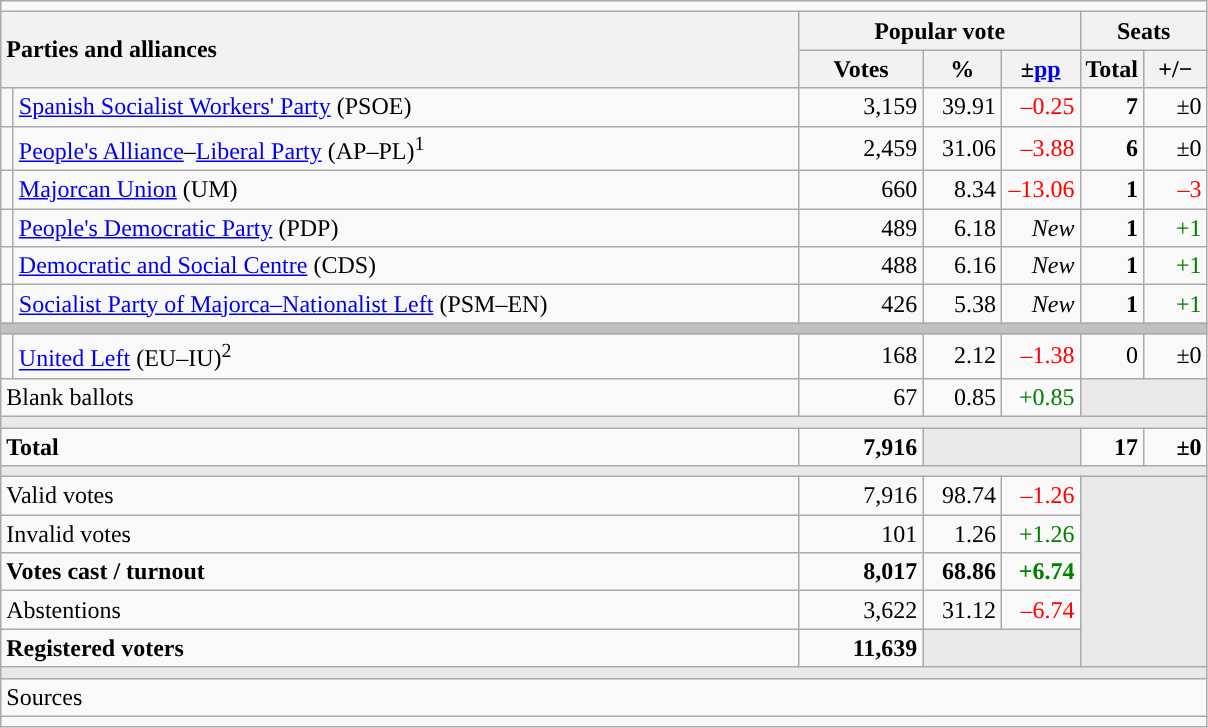<table class="wikitable" style="text-align:right;">
<tr>
<td colspan="7"></td>
</tr>
<tr>
<th style="text-align:left;" rowspan="2" colspan="2" width="525">Parties and alliances</th>
<th colspan="3">Popular vote</th>
<th colspan="2">Seats</th>
</tr>
<tr>
<th width="75">Votes</th>
<th width="45">%</th>
<th width="45">±<a href='#'>pp</a></th>
<th width="35">Total</th>
<th width="35">+/−</th>
</tr>
<tr>
<td width="1" style="color:inherit;background:"></td>
<td align="left"><a href='#'>Spanish Socialist Workers' Party</a> (PSOE)</td>
<td>3,159</td>
<td>39.91</td>
<td style="color:red;">–0.25</td>
<td><strong>7</strong></td>
<td>±0</td>
</tr>
<tr>
<td style="color:inherit;background:"></td>
<td align="left"><a href='#'>People's Alliance</a>–<a href='#'>Liberal Party</a> (AP–PL)<sup>1</sup></td>
<td>2,459</td>
<td>31.06</td>
<td style="color:red;">–3.88</td>
<td><strong>6</strong></td>
<td>±0</td>
</tr>
<tr>
<td style="color:inherit;background:"></td>
<td align="left"><a href='#'>Majorcan Union</a> (UM)</td>
<td>660</td>
<td>8.34</td>
<td style="color:red;">–13.06</td>
<td><strong>1</strong></td>
<td style="color:red;">–3</td>
</tr>
<tr>
<td style="color:inherit;background:"></td>
<td align="left"><a href='#'>People's Democratic Party</a> (PDP)</td>
<td>489</td>
<td>6.18</td>
<td><em>New</em></td>
<td><strong>1</strong></td>
<td style="color:green;">+1</td>
</tr>
<tr>
<td style="color:inherit;background:"></td>
<td align="left"><a href='#'>Democratic and Social Centre</a> (CDS)</td>
<td>488</td>
<td>6.16</td>
<td><em>New</em></td>
<td><strong>1</strong></td>
<td style="color:green;">+1</td>
</tr>
<tr>
<td style="color:inherit;background:"></td>
<td align="left"><a href='#'>Socialist Party of Majorca–Nationalist Left</a> (PSM–EN)</td>
<td>426</td>
<td>5.38</td>
<td><em>New</em></td>
<td><strong>1</strong></td>
<td style="color:green;">+1</td>
</tr>
<tr>
<td colspan="7" bgcolor="#C0C0C0"></td>
</tr>
<tr>
<td style="color:inherit;background:"></td>
<td align="left"><a href='#'>United Left</a> (EU–IU)<sup>2</sup></td>
<td>168</td>
<td>2.12</td>
<td style="color:red;">–1.38</td>
<td>0</td>
<td>±0</td>
</tr>
<tr>
<td align="left" colspan="2">Blank ballots</td>
<td>67</td>
<td>0.85</td>
<td style="color:green;">+0.85</td>
<td bgcolor="#E9E9E9" colspan="2"></td>
</tr>
<tr>
<td colspan="7" bgcolor="#E9E9E9"></td>
</tr>
<tr style="font-weight:bold;">
<td align="left" colspan="2">Total</td>
<td>7,916</td>
<td bgcolor="#E9E9E9" colspan="2"></td>
<td>17</td>
<td>±0</td>
</tr>
<tr>
<td colspan="7" bgcolor="#E9E9E9"></td>
</tr>
<tr>
<td align="left" colspan="2">Valid votes</td>
<td>7,916</td>
<td>98.74</td>
<td style="color:red;">–1.26</td>
<td bgcolor="#E9E9E9" colspan="2" rowspan="5"></td>
</tr>
<tr>
<td align="left" colspan="2">Invalid votes</td>
<td>101</td>
<td>1.26</td>
<td style="color:green;">+1.26</td>
</tr>
<tr style="font-weight:bold;">
<td align="left" colspan="2">Votes cast / turnout</td>
<td>8,017</td>
<td>68.86</td>
<td style="color:green;">+6.74</td>
</tr>
<tr>
<td align="left" colspan="2">Abstentions</td>
<td>3,622</td>
<td>31.12</td>
<td style="color:red;">–6.74</td>
</tr>
<tr style="font-weight:bold;">
<td align="left" colspan="2">Registered voters</td>
<td>11,639</td>
<td bgcolor="#E9E9E9" colspan="2"></td>
</tr>
<tr>
<td colspan="7" bgcolor="#E9E9E9"></td>
</tr>
<tr>
<td align="left" colspan="7">Sources</td>
</tr>
<tr>
<td colspan="7" style="text-align:left; max-width:790px;"></td>
</tr>
</table>
